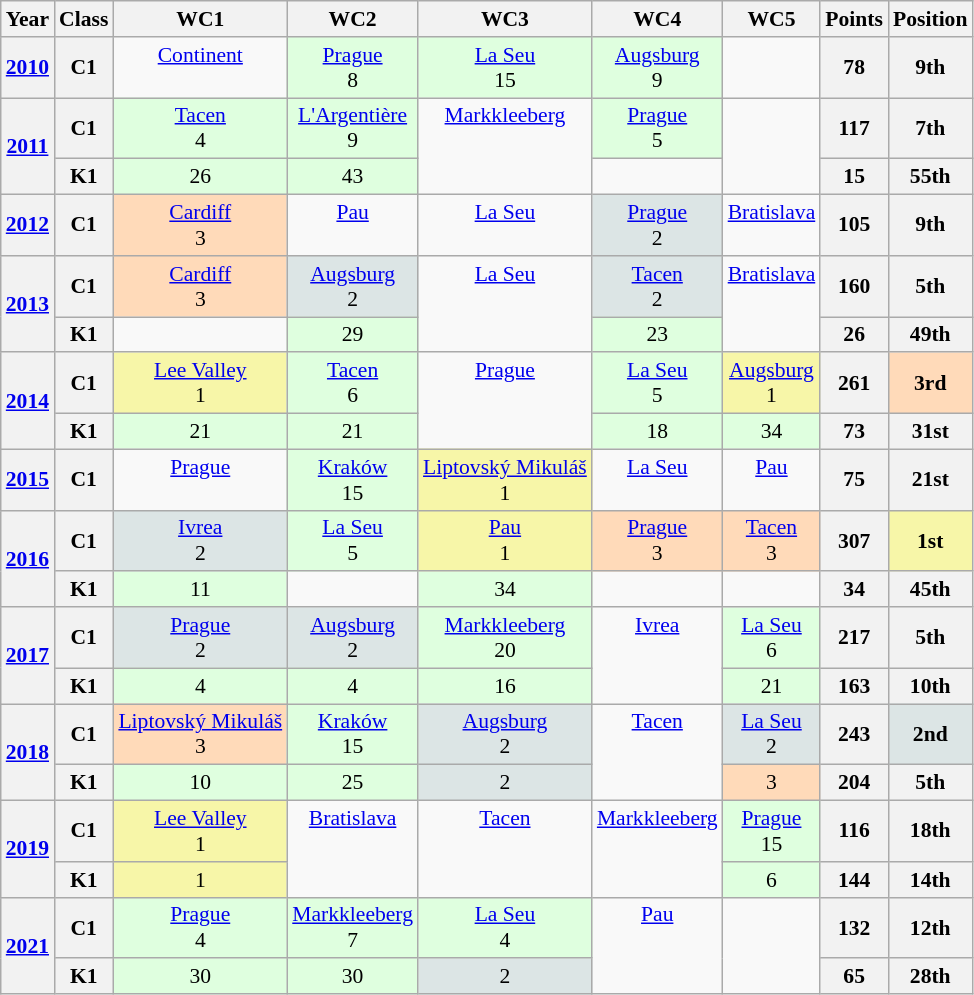<table class="wikitable" style="font-size: 90%; text-align: center">
<tr>
<th>Year</th>
<th>Class</th>
<th>WC1</th>
<th>WC2</th>
<th>WC3</th>
<th>WC4</th>
<th>WC5</th>
<th>Points</th>
<th>Position</th>
</tr>
<tr>
<th><a href='#'>2010</a></th>
<th>C1</th>
<td><a href='#'>Continent</a><br> </td>
<td style="background:#DFFFDF;"><a href='#'>Prague</a> <br>8</td>
<td style="background:#DFFFDF;"><a href='#'>La Seu</a> <br>15</td>
<td style="background:#DFFFDF;"><a href='#'>Augsburg</a> <br>9</td>
<td></td>
<th>78</th>
<th>9th</th>
</tr>
<tr>
<th rowspan=2><a href='#'>2011</a></th>
<th>C1</th>
<td style="background:#DFFFDF;"><a href='#'>Tacen</a> <br>4</td>
<td style="background:#DFFFDF;"><a href='#'>L'Argentière</a> <br>9</td>
<td style=vertical-align:top rowspan=2><a href='#'>Markkleeberg</a> <br> </td>
<td style="background:#DFFFDF;"><a href='#'>Prague</a> <br>5</td>
<td rowspan=2></td>
<th>117</th>
<th>7th</th>
</tr>
<tr>
<th>K1</th>
<td style="background:#DFFFDF;">26</td>
<td style="background:#DFFFDF;">43</td>
<td></td>
<th>15</th>
<th>55th</th>
</tr>
<tr>
<th><a href='#'>2012</a></th>
<th>C1</th>
<td style="background:#FFDAB9;"><a href='#'>Cardiff</a> <br>3</td>
<td><a href='#'>Pau</a> <br> </td>
<td><a href='#'>La Seu</a> <br> </td>
<td style="background:#DCE5E5;"><a href='#'>Prague</a> <br>2</td>
<td><a href='#'>Bratislava</a> <br> </td>
<th>105</th>
<th>9th</th>
</tr>
<tr>
<th rowspan=2><a href='#'>2013</a></th>
<th>C1</th>
<td style="background:#FFDAB9;"><a href='#'>Cardiff</a> <br>3</td>
<td style="background:#DCE5E5;"><a href='#'>Augsburg</a> <br>2</td>
<td style=vertical-align:top rowspan=2><a href='#'>La Seu</a> <br> </td>
<td style="background:#DCE5E5;"><a href='#'>Tacen</a> <br>2</td>
<td style=vertical-align:top rowspan=2><a href='#'>Bratislava</a> <br> </td>
<th>160</th>
<th>5th</th>
</tr>
<tr>
<th>K1</th>
<td></td>
<td style="background:#DFFFDF;">29</td>
<td style="background:#DFFFDF;">23</td>
<th>26</th>
<th>49th</th>
</tr>
<tr>
<th rowspan=2><a href='#'>2014</a></th>
<th>C1</th>
<td style="background:#F7F6A8;"><a href='#'>Lee Valley</a> <br>1</td>
<td style="background:#DFFFDF;"><a href='#'>Tacen</a> <br>6</td>
<td style=vertical-align:top rowspan=2><a href='#'>Prague</a> <br> </td>
<td style="background:#DFFFDF;"><a href='#'>La Seu</a> <br>5</td>
<td style="background:#F7F6A8;"><a href='#'>Augsburg</a> <br>1</td>
<th>261</th>
<th style="background:#FFDAB9;">3rd</th>
</tr>
<tr>
<th>K1</th>
<td style="background:#DFFFDF;">21</td>
<td style="background:#DFFFDF;">21</td>
<td style="background:#DFFFDF;">18</td>
<td style="background:#DFFFDF;">34</td>
<th>73</th>
<th>31st</th>
</tr>
<tr>
<th><a href='#'>2015</a></th>
<th>C1</th>
<td><a href='#'>Prague</a> <br> </td>
<td style="background:#DFFFDF;"><a href='#'>Kraków</a> <br>15</td>
<td style="background:#F7F6A8;"><a href='#'>Liptovský Mikuláš</a> <br>1</td>
<td><a href='#'>La Seu</a> <br> </td>
<td><a href='#'>Pau</a> <br> </td>
<th>75</th>
<th>21st</th>
</tr>
<tr>
<th rowspan=2><a href='#'>2016</a></th>
<th>C1</th>
<td style="background:#DCE5E5;"><a href='#'>Ivrea</a> <br>2</td>
<td style="background:#DFFFDF;"><a href='#'>La Seu</a> <br>5</td>
<td style="background:#F7F6A8;"><a href='#'>Pau</a> <br>1</td>
<td style="background:#FFDAB9;"><a href='#'>Prague</a> <br>3</td>
<td style="background:#FFDAB9;"><a href='#'>Tacen</a> <br>3</td>
<th>307</th>
<th style="background:#F7F6A8;">1st</th>
</tr>
<tr>
<th>K1</th>
<td style="background:#DFFFDF;">11</td>
<td></td>
<td style="background:#DFFFDF;">34</td>
<td></td>
<td></td>
<th>34</th>
<th>45th</th>
</tr>
<tr>
<th rowspan=2><a href='#'>2017</a></th>
<th>C1</th>
<td style="background:#DCE5E5;"><a href='#'>Prague</a> <br>2</td>
<td style="background:#DCE5E5;"><a href='#'>Augsburg</a> <br>2</td>
<td style="background:#DFFFDF;"><a href='#'>Markkleeberg</a> <br>20</td>
<td style=vertical-align:top rowspan=2><a href='#'>Ivrea</a> <br> </td>
<td style="background:#DFFFDF;"><a href='#'>La Seu</a> <br>6</td>
<th>217</th>
<th>5th</th>
</tr>
<tr>
<th>K1</th>
<td style="background:#DFFFDF;">4</td>
<td style="background:#DFFFDF;">4</td>
<td style="background:#DFFFDF;">16</td>
<td style="background:#DFFFDF;">21</td>
<th>163</th>
<th>10th</th>
</tr>
<tr>
<th rowspan=2><a href='#'>2018</a></th>
<th>C1</th>
<td style="background:#FFDAB9;"><a href='#'>Liptovský Mikuláš</a> <br>3</td>
<td style="background:#DFFFDF;"><a href='#'>Kraków</a> <br>15</td>
<td style="background:#DCE5E5;"><a href='#'>Augsburg</a> <br>2</td>
<td style=vertical-align:top rowspan=2><a href='#'>Tacen</a> <br> </td>
<td style="background:#DCE5E5;"><a href='#'>La Seu</a> <br>2</td>
<th>243</th>
<th style="background:#DCE5E5;">2nd</th>
</tr>
<tr>
<th>K1</th>
<td style="background:#DFFFDF;">10</td>
<td style="background:#DFFFDF;">25</td>
<td style="background:#DCE5E5;">2</td>
<td style="background:#FFDAB9;">3</td>
<th>204</th>
<th>5th</th>
</tr>
<tr>
<th rowspan=2><a href='#'>2019</a></th>
<th>C1</th>
<td style="background:#F7F6A8;"><a href='#'>Lee Valley</a> <br>1</td>
<td style=vertical-align:top rowspan=2><a href='#'>Bratislava</a> <br> </td>
<td style=vertical-align:top rowspan=2><a href='#'>Tacen</a> <br> </td>
<td style=vertical-align:top rowspan=2><a href='#'>Markkleeberg</a> <br> </td>
<td style="background:#DFFFDF;"><a href='#'>Prague</a> <br>15</td>
<th>116</th>
<th>18th</th>
</tr>
<tr>
<th>K1</th>
<td style="background:#F7F6A8;">1</td>
<td style="background:#DFFFDF;">6</td>
<th>144</th>
<th>14th</th>
</tr>
<tr>
<th rowspan=2><a href='#'>2021</a></th>
<th>C1</th>
<td style="background:#DFFFDF;"><a href='#'>Prague</a> <br>4</td>
<td style="background:#DFFFDF;"><a href='#'>Markkleeberg</a> <br>7</td>
<td style="background:#DFFFDF;"><a href='#'>La Seu</a> <br>4</td>
<td style=vertical-align:top rowspan=2><a href='#'>Pau</a> <br> </td>
<td style=vertical-align:top rowspan=2></td>
<th>132</th>
<th>12th</th>
</tr>
<tr>
<th>K1</th>
<td style="background:#DFFFDF;">30</td>
<td style="background:#DFFFDF;">30</td>
<td style="background:#DCE5E5;">2</td>
<th>65</th>
<th>28th</th>
</tr>
</table>
